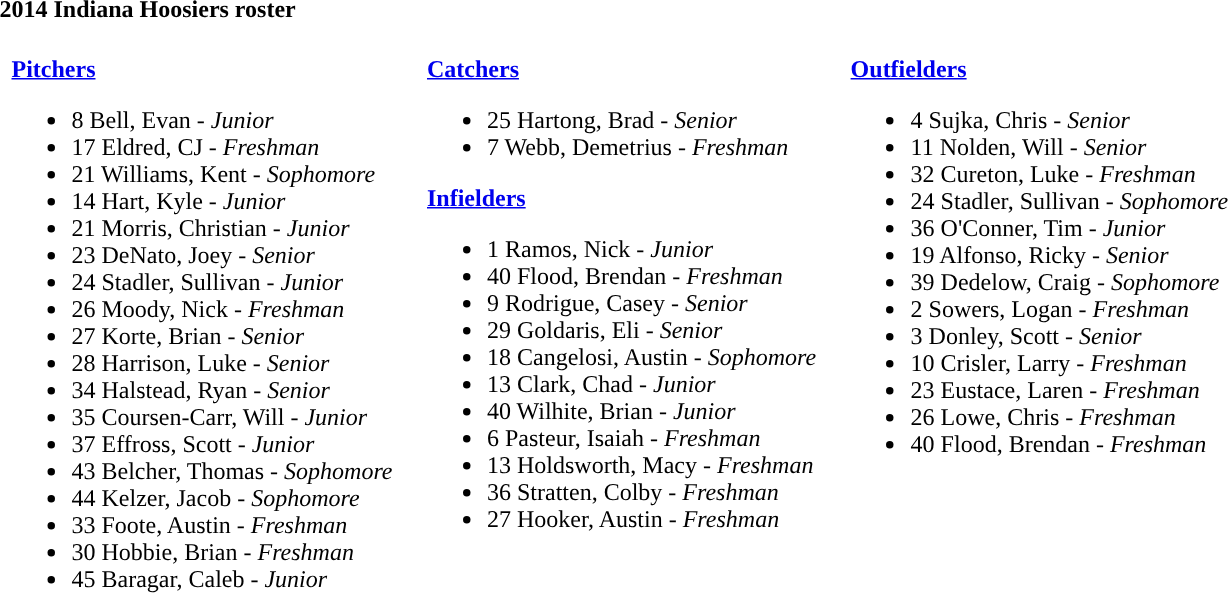<table class="toccolours" style="text-align: left;">
<tr>
<th colspan="9">2014 Indiana Hoosiers roster</th>
</tr>
<tr>
<td width="03"> </td>
<td valign="top"><br><strong><a href='#'>Pitchers</a></strong><ul><li>8 Bell, Evan - <em>Junior</em></li><li>17 Eldred, CJ - <em>Freshman</em></li><li>21 Williams, Kent - <em>Sophomore</em></li><li>14 Hart, Kyle - <em>Junior</em></li><li>21 Morris, Christian - <em>Junior</em></li><li>23 DeNato, Joey - <em>Senior</em></li><li>24 Stadler, Sullivan - <em>Junior</em></li><li>26 Moody, Nick - <em>Freshman</em></li><li>27 Korte, Brian - <em>Senior</em></li><li>28 Harrison, Luke - <em>Senior</em></li><li>34 Halstead, Ryan - <em>Senior</em></li><li>35 Coursen-Carr, Will - <em>Junior</em></li><li>37 Effross, Scott - <em>Junior</em></li><li>43 Belcher, Thomas - <em>Sophomore</em></li><li>44 Kelzer, Jacob - <em>Sophomore</em></li><li>33 Foote, Austin - <em>Freshman</em></li><li>30 Hobbie, Brian - <em>Freshman</em></li><li>45 Baragar, Caleb - <em>Junior</em></li></ul></td>
<td width="15"> </td>
<td valign="top"><br><strong><a href='#'>Catchers</a></strong><ul><li>25 Hartong, Brad - <em>Senior</em></li><li>7 Webb, Demetrius - <em>Freshman</em></li></ul><strong><a href='#'>Infielders</a></strong><ul><li>1 Ramos, Nick - <em>Junior</em></li><li>40 Flood, Brendan - <em>Freshman</em></li><li>9 Rodrigue, Casey - <em>Senior</em></li><li>29 Goldaris, Eli - <em>Senior </em></li><li>18 Cangelosi, Austin - <em>Sophomore</em></li><li>13 Clark, Chad - <em>Junior</em></li><li>40 Wilhite, Brian - <em>Junior</em></li><li>6 Pasteur, Isaiah - <em>Freshman</em></li><li>13 Holdsworth, Macy - <em>Freshman</em></li><li>36 Stratten, Colby - <em>Freshman</em></li><li>27 Hooker, Austin - <em>Freshman</em></li></ul></td>
<td width="15"> </td>
<td valign="top"><br><strong><a href='#'>Outfielders</a></strong><ul><li>4 Sujka, Chris - <em>Senior</em></li><li>11 Nolden, Will - <em>Senior</em></li><li>32 Cureton, Luke - <em>Freshman</em></li><li>24 Stadler, Sullivan - <em>Sophomore</em></li><li>36 O'Conner, Tim - <em>Junior</em></li><li>19 Alfonso, Ricky - <em>Senior</em></li><li>39 Dedelow, Craig - <em>Sophomore</em></li><li>2 Sowers, Logan - <em>Freshman</em></li><li>3 Donley, Scott - <em>Senior</em></li><li>10 Crisler, Larry - <em>Freshman</em></li><li>23 Eustace, Laren - <em>Freshman</em></li><li>26 Lowe, Chris - <em>Freshman</em></li><li>40 Flood, Brendan - <em>Freshman</em></li></ul></td>
<td width="25"> </td>
</tr>
</table>
